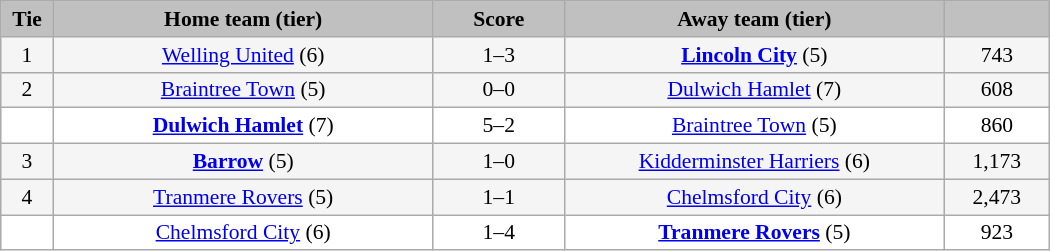<table class="wikitable" style="width: 700px; background:WhiteSmoke; text-align:center; font-size:90%">
<tr>
<td scope="col" style="width:  5.00%; background:silver;"><strong>Tie</strong></td>
<td scope="col" style="width: 36.25%; background:silver;"><strong>Home team (tier)</strong></td>
<td scope="col" style="width: 12.50%; background:silver;"><strong>Score</strong></td>
<td scope="col" style="width: 36.25%; background:silver;"><strong>Away team (tier)</strong></td>
<td scope="col" style="width: 10.00%; background:silver;"><strong></strong></td>
</tr>
<tr>
<td>1</td>
<td><a href='#'>Welling United</a> (6)</td>
<td>1–3</td>
<td><strong><a href='#'>Lincoln City</a></strong> (5)</td>
<td>743</td>
</tr>
<tr>
<td>2</td>
<td><a href='#'>Braintree Town</a> (5)</td>
<td>0–0</td>
<td><a href='#'>Dulwich Hamlet</a> (7)</td>
<td>608</td>
</tr>
<tr style="background:white;">
<td><em></em></td>
<td><strong><a href='#'>Dulwich Hamlet</a></strong> (7)</td>
<td>5–2</td>
<td><a href='#'>Braintree Town</a> (5)</td>
<td>860</td>
</tr>
<tr>
<td>3</td>
<td><strong><a href='#'>Barrow</a></strong> (5)</td>
<td>1–0</td>
<td><a href='#'>Kidderminster Harriers</a> (6)</td>
<td>1,173</td>
</tr>
<tr>
<td>4</td>
<td><a href='#'>Tranmere Rovers</a> (5)</td>
<td>1–1</td>
<td><a href='#'>Chelmsford City</a> (6)</td>
<td>2,473</td>
</tr>
<tr style="background:white;">
<td><em></em></td>
<td><a href='#'>Chelmsford City</a> (6)</td>
<td>1–4</td>
<td><strong><a href='#'>Tranmere Rovers</a></strong> (5)</td>
<td>923</td>
</tr>
</table>
